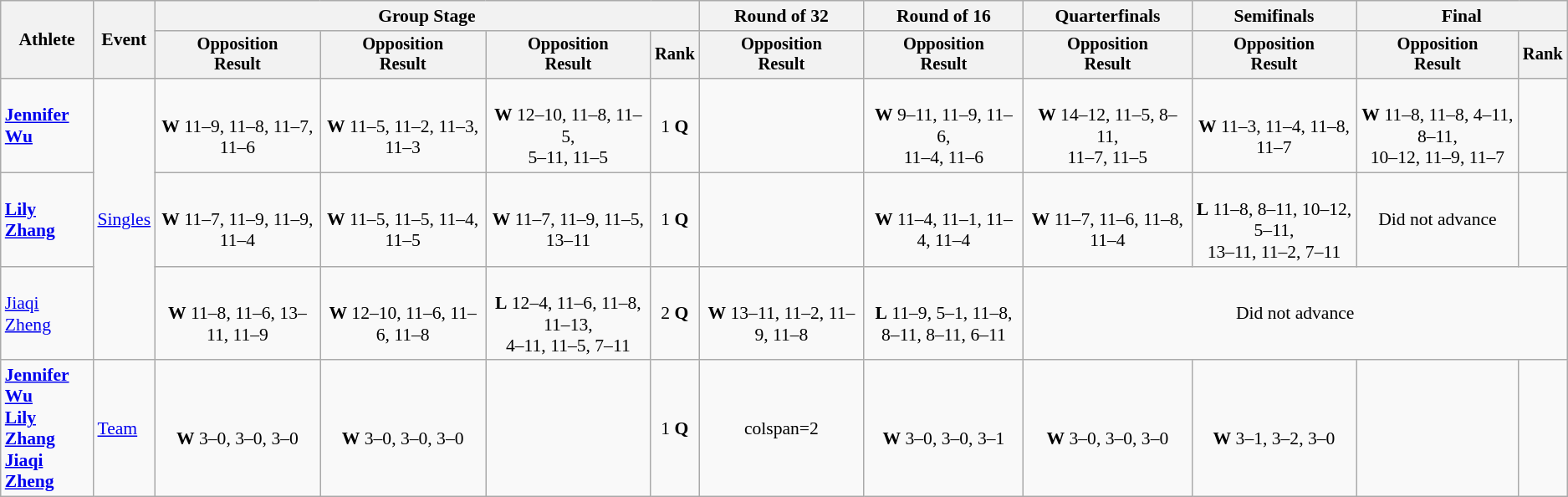<table class="wikitable" style="font-size:90%">
<tr>
<th rowspan=2>Athlete</th>
<th rowspan=2>Event</th>
<th colspan=4>Group Stage</th>
<th>Round of 32</th>
<th>Round of 16</th>
<th>Quarterfinals</th>
<th>Semifinals</th>
<th colspan=2>Final</th>
</tr>
<tr style="font-size:95%">
<th>Opposition<br>Result</th>
<th>Opposition<br>Result</th>
<th>Opposition<br>Result</th>
<th>Rank</th>
<th>Opposition<br>Result</th>
<th>Opposition<br>Result</th>
<th>Opposition<br>Result</th>
<th>Opposition<br>Result</th>
<th>Opposition<br>Result</th>
<th>Rank</th>
</tr>
<tr align=center>
<td align=left><strong><a href='#'>Jennifer Wu</a></strong></td>
<td align=left rowspan=3><a href='#'>Singles</a></td>
<td><br><strong>W</strong> 11–9, 11–8, 11–7, 11–6</td>
<td><br><strong>W</strong> 11–5, 11–2, 11–3, 11–3</td>
<td><br><strong>W</strong> 12–10, 11–8, 11–5,<br>5–11, 11–5</td>
<td>1 <strong>Q</strong></td>
<td></td>
<td><br><strong>W</strong> 9–11, 11–9, 11–6,<br>11–4, 11–6</td>
<td><br><strong>W</strong> 14–12, 11–5, 8–11,<br>11–7, 11–5</td>
<td><br><strong>W</strong> 11–3, 11–4, 11–8, 11–7</td>
<td><br><strong>W</strong> 11–8, 11–8, 4–11, 8–11,<br>10–12, 11–9, 11–7</td>
<td></td>
</tr>
<tr align=center>
<td align=left><strong><a href='#'>Lily Zhang</a></strong></td>
<td><br><strong>W</strong> 11–7, 11–9, 11–9, 11–4</td>
<td><br><strong>W</strong> 11–5, 11–5, 11–4, 11–5</td>
<td><br><strong>W</strong> 11–7, 11–9, 11–5, 13–11</td>
<td>1 <strong>Q</strong></td>
<td></td>
<td><br><strong>W</strong> 11–4, 11–1, 11–4, 11–4</td>
<td><br><strong>W</strong> 11–7, 11–6, 11–8, 11–4</td>
<td><br><strong>L</strong> 11–8, 8–11, 10–12, 5–11,<br>13–11, 11–2, 7–11</td>
<td>Did not advance</td>
<td></td>
</tr>
<tr align=center>
<td align=left><a href='#'>Jiaqi Zheng</a></td>
<td><br><strong>W</strong> 11–8, 11–6, 13–11, 11–9</td>
<td><br><strong>W</strong> 12–10, 11–6, 11–6, 11–8</td>
<td><br><strong>L</strong> 12–4, 11–6, 11–8, 11–13,<br>4–11, 11–5, 7–11</td>
<td>2 <strong>Q</strong></td>
<td><br><strong>W</strong> 13–11, 11–2, 11–9, 11–8</td>
<td><br><strong>L</strong> 11–9, 5–1, 11–8,<br>8–11, 8–11, 6–11</td>
<td colspan=4>Did not advance</td>
</tr>
<tr align=center>
<td align=left><strong><a href='#'>Jennifer Wu</a><br><a href='#'>Lily Zhang</a><br><a href='#'>Jiaqi Zheng</a></strong></td>
<td align=left><a href='#'>Team</a></td>
<td><br><strong>W</strong> 3–0, 3–0, 3–0</td>
<td><br><strong>W</strong> 3–0, 3–0, 3–0</td>
<td></td>
<td>1 <strong>Q</strong></td>
<td>colspan=2 </td>
<td><br><strong>W</strong> 3–0, 3–0, 3–1</td>
<td><br><strong>W</strong> 3–0, 3–0, 3–0</td>
<td><br><strong>W</strong> 3–1, 3–2, 3–0</td>
<td></td>
</tr>
</table>
